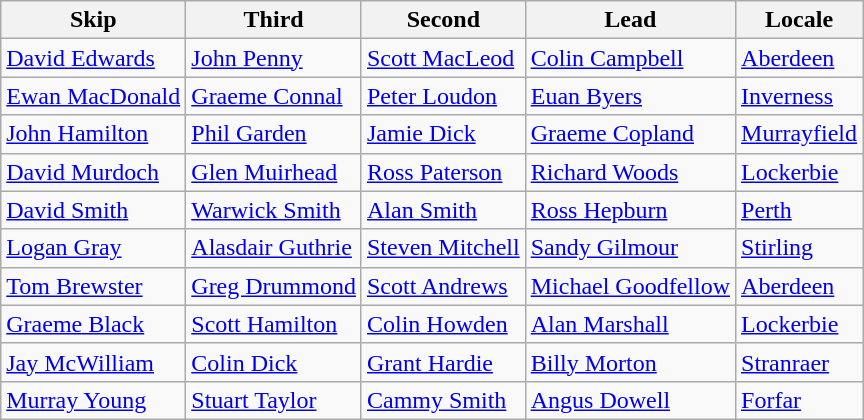<table class=wikitable>
<tr>
<th>Skip</th>
<th>Third</th>
<th>Second</th>
<th>Lead</th>
<th>Locale</th>
</tr>
<tr>
<td><a href='#'>David Edwards</a></td>
<td><a href='#'>John Penny</a></td>
<td><a href='#'>Scott MacLeod</a></td>
<td><a href='#'>Colin Campbell</a></td>
<td><a href='#'>Aberdeen</a></td>
</tr>
<tr>
<td><a href='#'>Ewan MacDonald</a></td>
<td><a href='#'>Graeme Connal</a></td>
<td><a href='#'>Peter Loudon</a></td>
<td><a href='#'>Euan Byers</a></td>
<td><a href='#'>Inverness</a></td>
</tr>
<tr>
<td><a href='#'>John Hamilton</a></td>
<td><a href='#'>Phil Garden</a></td>
<td><a href='#'>Jamie Dick</a></td>
<td><a href='#'>Graeme Copland</a></td>
<td><a href='#'>Murrayfield</a></td>
</tr>
<tr>
<td><a href='#'>David Murdoch</a></td>
<td><a href='#'>Glen Muirhead</a></td>
<td><a href='#'>Ross Paterson</a></td>
<td><a href='#'>Richard Woods</a></td>
<td><a href='#'>Lockerbie</a></td>
</tr>
<tr>
<td><a href='#'>David Smith</a></td>
<td><a href='#'>Warwick Smith</a></td>
<td><a href='#'>Alan Smith</a></td>
<td><a href='#'>Ross Hepburn</a></td>
<td><a href='#'>Perth</a></td>
</tr>
<tr>
<td><a href='#'>Logan Gray</a></td>
<td><a href='#'>Alasdair Guthrie</a></td>
<td><a href='#'>Steven Mitchell</a></td>
<td><a href='#'>Sandy Gilmour</a></td>
<td><a href='#'>Stirling</a></td>
</tr>
<tr>
<td><a href='#'>Tom Brewster</a></td>
<td><a href='#'>Greg Drummond</a></td>
<td><a href='#'>Scott Andrews</a></td>
<td><a href='#'>Michael Goodfellow</a></td>
<td><a href='#'>Aberdeen</a></td>
</tr>
<tr>
<td><a href='#'>Graeme Black</a></td>
<td><a href='#'>Scott Hamilton</a></td>
<td><a href='#'>Colin Howden</a></td>
<td><a href='#'>Alan Marshall</a></td>
<td><a href='#'>Lockerbie</a></td>
</tr>
<tr>
<td><a href='#'>Jay McWilliam</a></td>
<td><a href='#'>Colin Dick</a></td>
<td><a href='#'>Grant Hardie</a></td>
<td><a href='#'>Billy Morton</a></td>
<td><a href='#'>Stranraer</a></td>
</tr>
<tr>
<td><a href='#'>Murray Young</a></td>
<td><a href='#'>Stuart Taylor</a></td>
<td><a href='#'>Cammy Smith</a></td>
<td><a href='#'>Angus Dowell</a></td>
<td><a href='#'>Forfar</a></td>
</tr>
</table>
